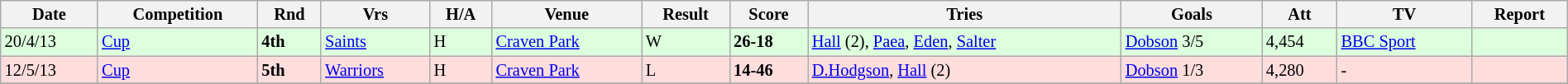<table class="wikitable" style="font-size:85%;" width="100%">
<tr>
<th>Date</th>
<th>Competition</th>
<th>Rnd</th>
<th>Vrs</th>
<th>H/A</th>
<th>Venue</th>
<th>Result</th>
<th>Score</th>
<th>Tries</th>
<th>Goals</th>
<th>Att</th>
<th>TV</th>
<th>Report</th>
</tr>
<tr style="background:#ddffdd;" width=20 | >
<td>20/4/13</td>
<td><a href='#'>Cup</a></td>
<td><strong>4th</strong></td>
<td><a href='#'>Saints</a></td>
<td>H</td>
<td><a href='#'>Craven Park</a></td>
<td>W</td>
<td><strong>26-18</strong></td>
<td><a href='#'>Hall</a> (2), <a href='#'>Paea</a>, <a href='#'>Eden</a>, <a href='#'>Salter</a></td>
<td><a href='#'>Dobson</a> 3/5</td>
<td>4,454</td>
<td><a href='#'>BBC Sport</a></td>
<td></td>
</tr>
<tr style="background:#ffdddd;" width=20 | >
<td>12/5/13</td>
<td><a href='#'>Cup</a></td>
<td><strong>5th</strong></td>
<td><a href='#'>Warriors</a></td>
<td>H</td>
<td><a href='#'>Craven Park</a></td>
<td>L</td>
<td><strong>14-46</strong></td>
<td><a href='#'>D.Hodgson</a>, <a href='#'>Hall</a> (2)</td>
<td><a href='#'>Dobson</a> 1/3</td>
<td>4,280</td>
<td>-</td>
<td></td>
</tr>
<tr>
</tr>
</table>
